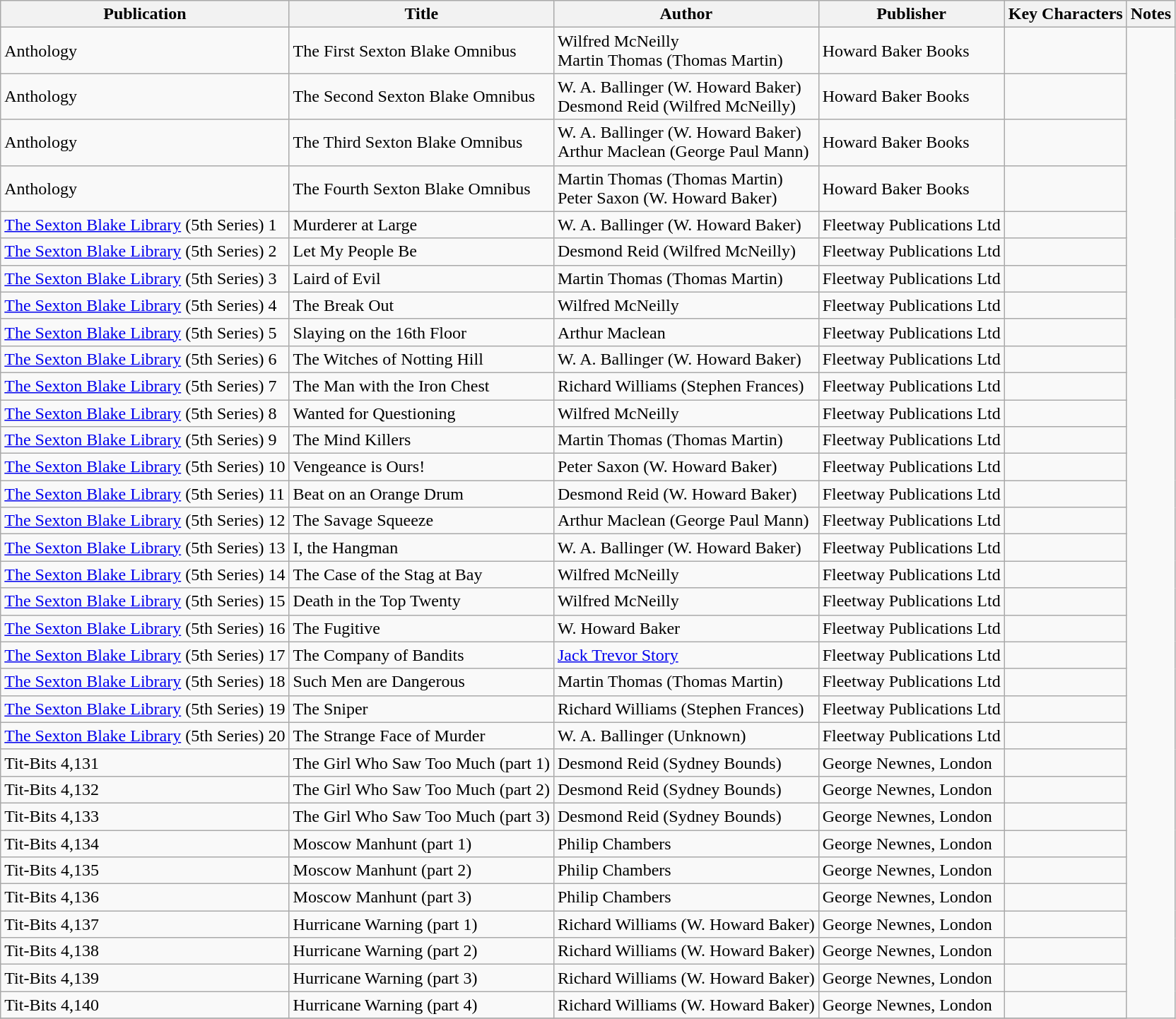<table class="wikitable">
<tr>
<th>Publication</th>
<th>Title</th>
<th>Author</th>
<th>Publisher</th>
<th>Key Characters</th>
<th>Notes</th>
</tr>
<tr>
<td>Anthology</td>
<td>The First Sexton Blake Omnibus</td>
<td>Wilfred McNeilly<br>Martin Thomas (Thomas Martin)</td>
<td>Howard Baker Books</td>
<td></td>
</tr>
<tr>
<td>Anthology</td>
<td>The Second Sexton Blake Omnibus</td>
<td>W. A. Ballinger (W. Howard Baker) <br>Desmond Reid (Wilfred McNeilly)</td>
<td>Howard Baker Books</td>
<td></td>
</tr>
<tr>
<td>Anthology</td>
<td>The Third Sexton Blake Omnibus</td>
<td>W. A. Ballinger (W. Howard Baker) <br>Arthur Maclean (George Paul Mann)</td>
<td>Howard Baker Books</td>
<td></td>
</tr>
<tr>
<td>Anthology</td>
<td>The Fourth Sexton Blake Omnibus</td>
<td>Martin Thomas (Thomas Martin) <br>Peter Saxon (W. Howard Baker)</td>
<td>Howard Baker Books</td>
<td></td>
</tr>
<tr>
<td><a href='#'>The Sexton Blake Library</a> (5th Series) 1</td>
<td>Murderer at Large</td>
<td>W. A. Ballinger (W. Howard Baker)</td>
<td>Fleetway Publications Ltd</td>
<td></td>
</tr>
<tr>
<td><a href='#'>The Sexton Blake Library</a> (5th Series) 2</td>
<td>Let My People Be</td>
<td>Desmond Reid (Wilfred McNeilly)</td>
<td>Fleetway Publications Ltd</td>
<td></td>
</tr>
<tr>
<td><a href='#'>The Sexton Blake Library</a> (5th Series) 3</td>
<td>Laird of Evil</td>
<td>Martin Thomas (Thomas Martin)</td>
<td>Fleetway Publications Ltd</td>
<td></td>
</tr>
<tr>
<td><a href='#'>The Sexton Blake Library</a> (5th Series) 4</td>
<td>The Break Out</td>
<td>Wilfred McNeilly</td>
<td>Fleetway Publications Ltd</td>
<td></td>
</tr>
<tr>
<td><a href='#'>The Sexton Blake Library</a> (5th Series) 5</td>
<td>Slaying on the 16th Floor</td>
<td>Arthur Maclean</td>
<td>Fleetway Publications Ltd</td>
<td></td>
</tr>
<tr>
<td><a href='#'>The Sexton Blake Library</a> (5th Series) 6</td>
<td>The Witches of Notting Hill</td>
<td>W. A. Ballinger (W. Howard Baker)</td>
<td>Fleetway Publications Ltd</td>
<td></td>
</tr>
<tr>
<td><a href='#'>The Sexton Blake Library</a> (5th Series) 7</td>
<td>The Man with the Iron Chest</td>
<td>Richard Williams (Stephen Frances)</td>
<td>Fleetway Publications Ltd</td>
<td></td>
</tr>
<tr>
<td><a href='#'>The Sexton Blake Library</a> (5th Series) 8</td>
<td>Wanted for Questioning</td>
<td>Wilfred McNeilly</td>
<td>Fleetway Publications Ltd</td>
<td></td>
</tr>
<tr>
<td><a href='#'>The Sexton Blake Library</a> (5th Series) 9</td>
<td>The Mind Killers</td>
<td>Martin Thomas (Thomas Martin)</td>
<td>Fleetway Publications Ltd</td>
<td></td>
</tr>
<tr>
<td><a href='#'>The Sexton Blake Library</a> (5th Series) 10</td>
<td>Vengeance is Ours!</td>
<td>Peter Saxon (W. Howard Baker)</td>
<td>Fleetway Publications Ltd</td>
<td></td>
</tr>
<tr>
<td><a href='#'>The Sexton Blake Library</a> (5th Series) 11</td>
<td>Beat on an Orange Drum</td>
<td>Desmond Reid (W. Howard Baker)</td>
<td>Fleetway Publications Ltd</td>
<td></td>
</tr>
<tr>
<td><a href='#'>The Sexton Blake Library</a> (5th Series) 12</td>
<td>The Savage Squeeze</td>
<td>Arthur Maclean (George Paul Mann)</td>
<td>Fleetway Publications Ltd</td>
<td></td>
</tr>
<tr>
<td><a href='#'>The Sexton Blake Library</a> (5th Series) 13</td>
<td>I, the Hangman</td>
<td>W. A. Ballinger (W. Howard Baker)</td>
<td>Fleetway Publications Ltd</td>
<td></td>
</tr>
<tr>
<td><a href='#'>The Sexton Blake Library</a> (5th Series) 14</td>
<td>The Case of the Stag at Bay</td>
<td>Wilfred McNeilly</td>
<td>Fleetway Publications Ltd</td>
<td></td>
</tr>
<tr>
<td><a href='#'>The Sexton Blake Library</a> (5th Series) 15</td>
<td>Death in the Top Twenty</td>
<td>Wilfred McNeilly</td>
<td>Fleetway Publications Ltd</td>
<td></td>
</tr>
<tr>
<td><a href='#'>The Sexton Blake Library</a> (5th Series) 16</td>
<td>The Fugitive</td>
<td>W. Howard Baker</td>
<td>Fleetway Publications Ltd</td>
<td></td>
</tr>
<tr>
<td><a href='#'>The Sexton Blake Library</a> (5th Series) 17</td>
<td>The Company of Bandits</td>
<td><a href='#'>Jack Trevor Story</a></td>
<td>Fleetway Publications Ltd</td>
<td></td>
</tr>
<tr>
<td><a href='#'>The Sexton Blake Library</a> (5th Series) 18</td>
<td>Such Men are Dangerous</td>
<td>Martin Thomas (Thomas Martin)</td>
<td>Fleetway Publications Ltd</td>
<td></td>
</tr>
<tr>
<td><a href='#'>The Sexton Blake Library</a> (5th Series) 19</td>
<td>The Sniper</td>
<td>Richard Williams (Stephen Frances)</td>
<td>Fleetway Publications Ltd</td>
<td></td>
</tr>
<tr>
<td><a href='#'>The Sexton Blake Library</a> (5th Series) 20</td>
<td>The Strange Face of Murder</td>
<td>W. A. Ballinger (Unknown)</td>
<td>Fleetway Publications Ltd</td>
<td></td>
</tr>
<tr>
<td>Tit-Bits 4,131</td>
<td>The Girl Who Saw Too Much (part 1)</td>
<td>Desmond Reid (Sydney Bounds)</td>
<td>George Newnes, London</td>
<td></td>
</tr>
<tr>
<td>Tit-Bits 4,132</td>
<td>The Girl Who Saw Too Much (part 2)</td>
<td>Desmond Reid (Sydney Bounds)</td>
<td>George Newnes, London</td>
<td></td>
</tr>
<tr>
<td>Tit-Bits 4,133</td>
<td>The Girl Who Saw Too Much (part 3)</td>
<td>Desmond Reid (Sydney Bounds)</td>
<td>George Newnes, London</td>
<td></td>
</tr>
<tr>
<td>Tit-Bits 4,134</td>
<td>Moscow Manhunt (part 1)</td>
<td>Philip Chambers</td>
<td>George Newnes, London</td>
<td></td>
</tr>
<tr>
<td>Tit-Bits 4,135</td>
<td>Moscow Manhunt (part 2)</td>
<td>Philip Chambers</td>
<td>George Newnes, London</td>
<td></td>
</tr>
<tr>
<td>Tit-Bits 4,136</td>
<td>Moscow Manhunt (part 3)</td>
<td>Philip Chambers</td>
<td>George Newnes, London</td>
<td></td>
</tr>
<tr>
<td>Tit-Bits 4,137</td>
<td>Hurricane Warning (part 1)</td>
<td>Richard Williams (W. Howard Baker)</td>
<td>George Newnes, London</td>
<td></td>
</tr>
<tr>
<td>Tit-Bits 4,138</td>
<td>Hurricane Warning (part 2)</td>
<td>Richard Williams (W. Howard Baker)</td>
<td>George Newnes, London</td>
<td></td>
</tr>
<tr>
<td>Tit-Bits 4,139</td>
<td>Hurricane Warning (part 3)</td>
<td>Richard Williams (W. Howard Baker)</td>
<td>George Newnes, London</td>
<td></td>
</tr>
<tr>
<td>Tit-Bits 4,140</td>
<td>Hurricane Warning (part 4)</td>
<td>Richard Williams (W. Howard Baker)</td>
<td>George Newnes, London</td>
<td></td>
</tr>
<tr>
</tr>
</table>
